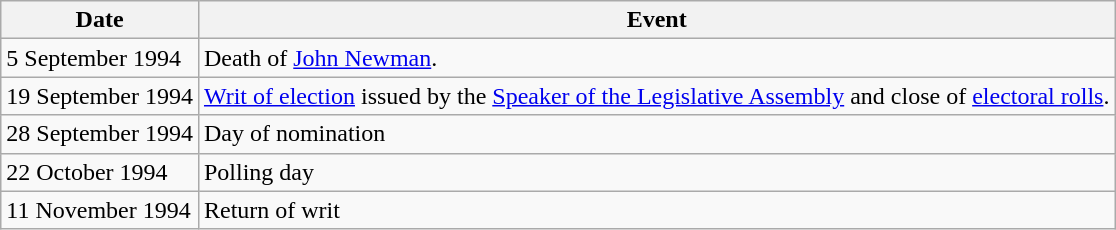<table class="wikitable">
<tr>
<th>Date</th>
<th>Event</th>
</tr>
<tr>
<td>5 September 1994</td>
<td>Death of <a href='#'>John Newman</a>.</td>
</tr>
<tr>
<td>19 September 1994</td>
<td><a href='#'>Writ of election</a> issued by the <a href='#'>Speaker of the Legislative Assembly</a> and close of <a href='#'>electoral rolls</a>.</td>
</tr>
<tr>
<td>28 September 1994</td>
<td>Day of nomination</td>
</tr>
<tr>
<td>22 October 1994</td>
<td>Polling day</td>
</tr>
<tr>
<td>11 November 1994</td>
<td>Return of writ</td>
</tr>
</table>
